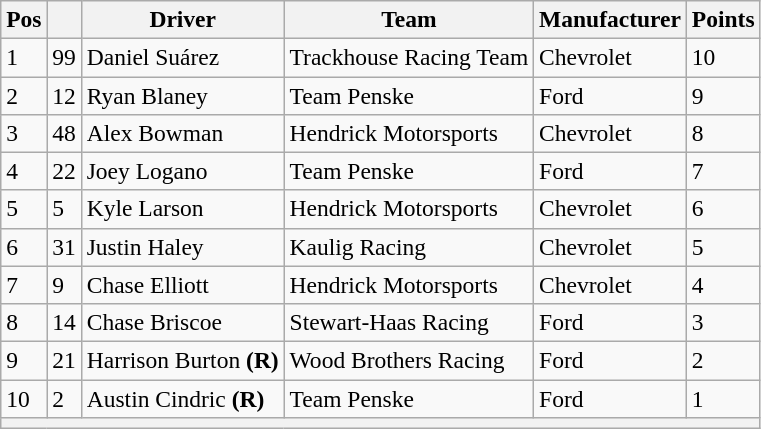<table class="wikitable" style="font-size:98%">
<tr>
<th>Pos</th>
<th></th>
<th>Driver</th>
<th>Team</th>
<th>Manufacturer</th>
<th>Points</th>
</tr>
<tr>
<td>1</td>
<td>99</td>
<td>Daniel Suárez</td>
<td>Trackhouse Racing Team</td>
<td>Chevrolet</td>
<td>10</td>
</tr>
<tr>
<td>2</td>
<td>12</td>
<td>Ryan Blaney</td>
<td>Team Penske</td>
<td>Ford</td>
<td>9</td>
</tr>
<tr>
<td>3</td>
<td>48</td>
<td>Alex Bowman</td>
<td>Hendrick Motorsports</td>
<td>Chevrolet</td>
<td>8</td>
</tr>
<tr>
<td>4</td>
<td>22</td>
<td>Joey Logano</td>
<td>Team Penske</td>
<td>Ford</td>
<td>7</td>
</tr>
<tr>
<td>5</td>
<td>5</td>
<td>Kyle Larson</td>
<td>Hendrick Motorsports</td>
<td>Chevrolet</td>
<td>6</td>
</tr>
<tr>
<td>6</td>
<td>31</td>
<td>Justin Haley</td>
<td>Kaulig Racing</td>
<td>Chevrolet</td>
<td>5</td>
</tr>
<tr>
<td>7</td>
<td>9</td>
<td>Chase Elliott</td>
<td>Hendrick Motorsports</td>
<td>Chevrolet</td>
<td>4</td>
</tr>
<tr>
<td>8</td>
<td>14</td>
<td>Chase Briscoe</td>
<td>Stewart-Haas Racing</td>
<td>Ford</td>
<td>3</td>
</tr>
<tr>
<td>9</td>
<td>21</td>
<td>Harrison Burton <strong>(R)</strong></td>
<td>Wood Brothers Racing</td>
<td>Ford</td>
<td>2</td>
</tr>
<tr>
<td>10</td>
<td>2</td>
<td>Austin Cindric <strong>(R)</strong></td>
<td>Team Penske</td>
<td>Ford</td>
<td>1</td>
</tr>
<tr>
<th colspan="6"></th>
</tr>
</table>
